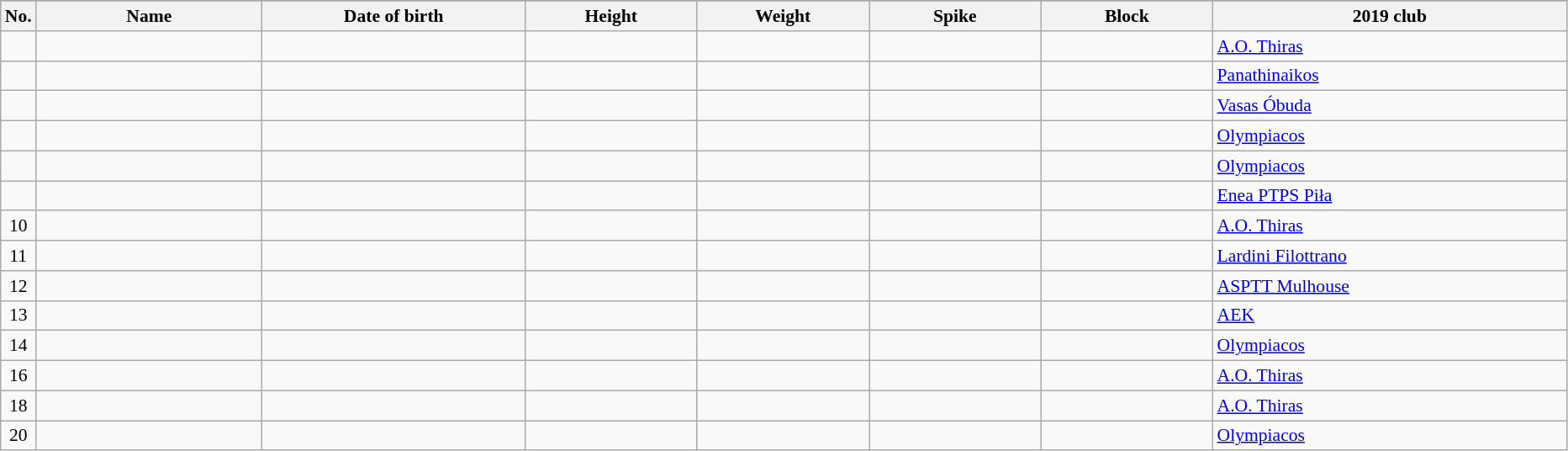<table class="wikitable sortable" style="font-size:90%; text-align:center;">
<tr>
</tr>
<tr>
<th>No.</th>
<th style="width:12em">Name</th>
<th style="width:14em">Date of birth</th>
<th style="width:9em">Height</th>
<th style="width:9em">Weight</th>
<th style="width:9em">Spike</th>
<th style="width:9em">Block</th>
<th style="width:19em">2019 club</th>
</tr>
<tr>
<td></td>
<td align=left></td>
<td align=right></td>
<td></td>
<td></td>
<td></td>
<td></td>
<td align=left> <a href='#'>A.O. Thiras</a></td>
</tr>
<tr>
<td></td>
<td align=left></td>
<td align=right></td>
<td></td>
<td></td>
<td></td>
<td></td>
<td align=left> <a href='#'>Panathinaikos</a></td>
</tr>
<tr>
<td></td>
<td align=left></td>
<td align=right></td>
<td></td>
<td></td>
<td></td>
<td></td>
<td align=left> <a href='#'>Vasas Óbuda</a></td>
</tr>
<tr>
<td></td>
<td align=left></td>
<td align=right></td>
<td></td>
<td></td>
<td></td>
<td></td>
<td align=left> <a href='#'>Olympiacos</a></td>
</tr>
<tr>
<td></td>
<td align=left></td>
<td align=right></td>
<td></td>
<td></td>
<td></td>
<td></td>
<td align=left> <a href='#'>Olympiacos</a></td>
</tr>
<tr>
<td></td>
<td align=left></td>
<td align=right></td>
<td></td>
<td></td>
<td></td>
<td></td>
<td align=left> <a href='#'>Enea PTPS Piła</a></td>
</tr>
<tr>
<td>10</td>
<td align=left></td>
<td align=right></td>
<td></td>
<td></td>
<td></td>
<td></td>
<td align=left> <a href='#'>A.O. Thiras</a></td>
</tr>
<tr>
<td>11</td>
<td align=left></td>
<td align=right></td>
<td></td>
<td></td>
<td></td>
<td></td>
<td align=left> <a href='#'>Lardini Filottrano</a></td>
</tr>
<tr>
<td>12</td>
<td align=left></td>
<td align=right></td>
<td></td>
<td></td>
<td></td>
<td></td>
<td align=left> <a href='#'>ASPTT Mulhouse</a></td>
</tr>
<tr>
<td>13</td>
<td align=left></td>
<td align=right></td>
<td></td>
<td></td>
<td></td>
<td></td>
<td align=left> <a href='#'>AEK</a></td>
</tr>
<tr>
<td>14</td>
<td align=left></td>
<td align=right></td>
<td></td>
<td></td>
<td></td>
<td></td>
<td align=left> <a href='#'>Olympiacos</a></td>
</tr>
<tr>
<td>16</td>
<td align=left></td>
<td align=right></td>
<td></td>
<td></td>
<td></td>
<td></td>
<td align=left> <a href='#'>A.O. Thiras</a></td>
</tr>
<tr>
<td>18</td>
<td align=left></td>
<td align=right></td>
<td></td>
<td></td>
<td></td>
<td></td>
<td align=left> <a href='#'>A.O. Thiras</a></td>
</tr>
<tr>
<td>20</td>
<td align=left></td>
<td align=right></td>
<td></td>
<td></td>
<td></td>
<td></td>
<td align=left> <a href='#'>Olympiacos</a></td>
</tr>
</table>
